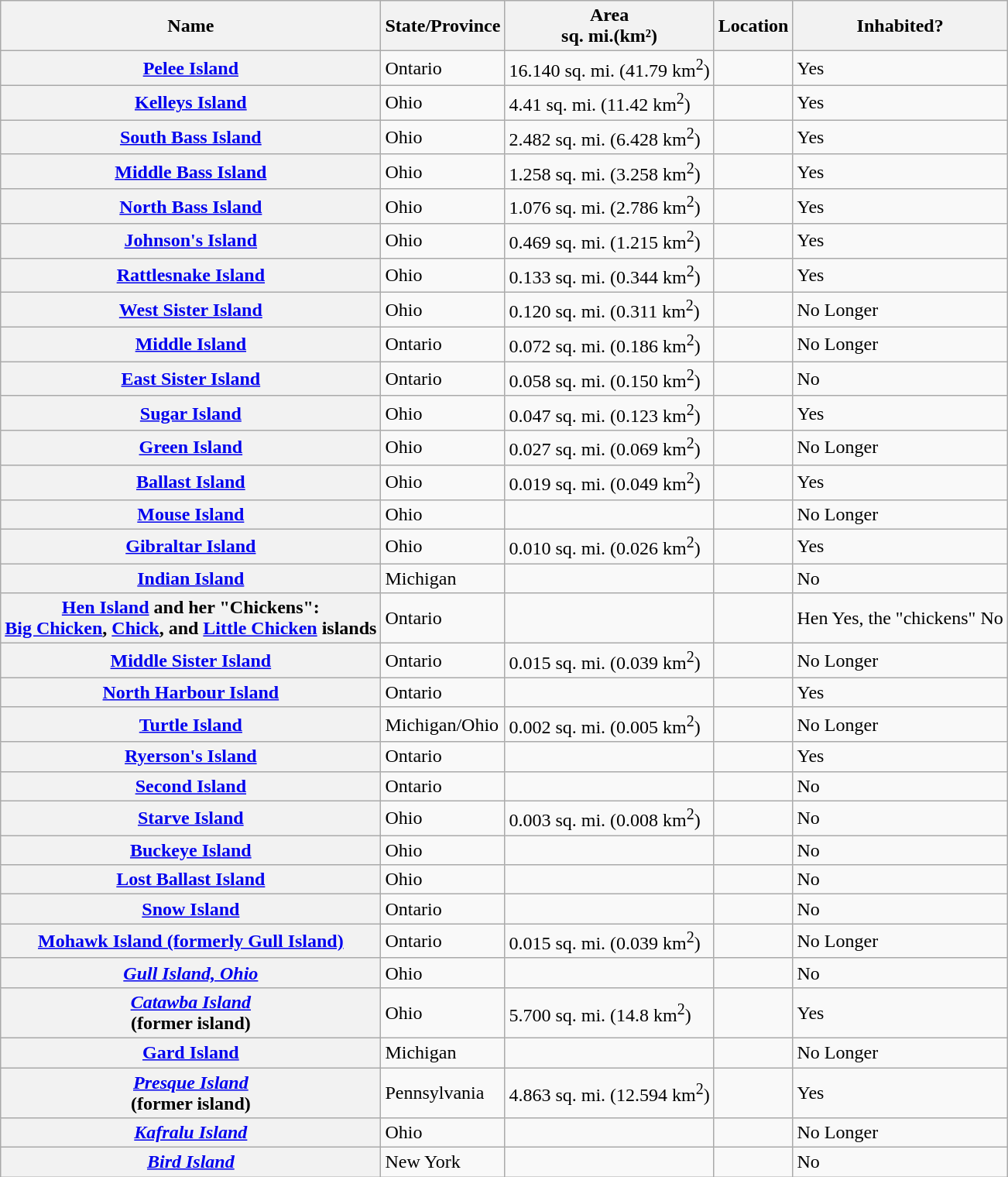<table class="wikitable sortable">
<tr>
<th>Name</th>
<th>State/Province</th>
<th>Area<br>sq. mi.(km²)</th>
<th>Location</th>
<th>Inhabited?</th>
</tr>
<tr align="left">
<th><a href='#'>Pelee Island</a></th>
<td>Ontario</td>
<td>16.140 sq. mi. (41.79 km<sup>2</sup>)</td>
<td></td>
<td>Yes</td>
</tr>
<tr align="left">
<th><a href='#'>Kelleys Island</a></th>
<td>Ohio</td>
<td>4.41 sq. mi. (11.42 km<sup>2</sup>)</td>
<td></td>
<td>Yes</td>
</tr>
<tr align="left">
<th><a href='#'>South Bass Island</a></th>
<td>Ohio</td>
<td>2.482 sq. mi. (6.428 km<sup>2</sup>)</td>
<td></td>
<td>Yes</td>
</tr>
<tr align="left">
<th><a href='#'>Middle Bass Island</a></th>
<td>Ohio</td>
<td>1.258 sq. mi. (3.258 km<sup>2</sup>)</td>
<td></td>
<td>Yes</td>
</tr>
<tr align="left">
<th><a href='#'>North Bass Island</a></th>
<td>Ohio</td>
<td>1.076 sq. mi. (2.786 km<sup>2</sup>)</td>
<td></td>
<td>Yes</td>
</tr>
<tr align="left">
<th><a href='#'>Johnson's Island</a></th>
<td>Ohio</td>
<td>0.469 sq. mi. (1.215 km<sup>2</sup>)</td>
<td></td>
<td>Yes</td>
</tr>
<tr align="left">
<th><a href='#'>Rattlesnake Island</a></th>
<td>Ohio</td>
<td>0.133 sq. mi. (0.344 km<sup>2</sup>)</td>
<td></td>
<td>Yes</td>
</tr>
<tr align="left">
<th><a href='#'>West Sister Island</a></th>
<td>Ohio</td>
<td>0.120 sq. mi. (0.311 km<sup>2</sup>)</td>
<td></td>
<td>No Longer</td>
</tr>
<tr align="left">
<th><a href='#'>Middle Island</a></th>
<td>Ontario</td>
<td>0.072 sq. mi. (0.186 km<sup>2</sup>)</td>
<td></td>
<td>No Longer</td>
</tr>
<tr align="left">
<th><a href='#'>East Sister Island</a></th>
<td>Ontario</td>
<td>0.058 sq. mi. (0.150 km<sup>2</sup>)</td>
<td></td>
<td>No</td>
</tr>
<tr align="left">
<th><a href='#'>Sugar Island</a></th>
<td>Ohio</td>
<td>0.047 sq. mi. (0.123 km<sup>2</sup>)</td>
<td></td>
<td>Yes</td>
</tr>
<tr align="left">
<th><a href='#'>Green Island</a></th>
<td>Ohio</td>
<td>0.027 sq. mi. (0.069 km<sup>2</sup>)</td>
<td></td>
<td>No Longer</td>
</tr>
<tr align="left">
<th><a href='#'>Ballast Island</a></th>
<td>Ohio</td>
<td>0.019 sq. mi. (0.049 km<sup>2</sup>)</td>
<td></td>
<td>Yes</td>
</tr>
<tr align="left">
<th><a href='#'>Mouse Island</a></th>
<td>Ohio</td>
<td></td>
<td></td>
<td>No Longer</td>
</tr>
<tr align="left">
<th><a href='#'>Gibraltar Island</a></th>
<td>Ohio</td>
<td>0.010 sq. mi. (0.026 km<sup>2</sup>)</td>
<td></td>
<td>Yes</td>
</tr>
<tr align="left">
<th><a href='#'>Indian Island</a></th>
<td>Michigan</td>
<td></td>
<td></td>
<td>No</td>
</tr>
<tr align="left">
<th><a href='#'>Hen Island</a> and her "Chickens": <br><a href='#'>Big Chicken</a>, <a href='#'>Chick</a>, and <a href='#'>Little Chicken</a> islands</th>
<td>Ontario</td>
<td></td>
<td></td>
<td>Hen Yes, the "chickens" No</td>
</tr>
<tr align="left">
<th><a href='#'>Middle Sister Island</a></th>
<td>Ontario</td>
<td>0.015 sq. mi. (0.039 km<sup>2</sup>)</td>
<td></td>
<td>No Longer</td>
</tr>
<tr align="left">
<th><a href='#'>North Harbour Island</a></th>
<td>Ontario</td>
<td></td>
<td></td>
<td>Yes</td>
</tr>
<tr align="left">
<th><a href='#'>Turtle Island</a></th>
<td>Michigan/Ohio</td>
<td>0.002 sq. mi. (0.005 km<sup>2</sup>)</td>
<td></td>
<td>No Longer</td>
</tr>
<tr align="left">
<th><a href='#'>Ryerson's Island</a></th>
<td>Ontario</td>
<td></td>
<td></td>
<td>Yes</td>
</tr>
<tr align="left">
<th><a href='#'>Second Island</a></th>
<td>Ontario</td>
<td></td>
<td></td>
<td>No</td>
</tr>
<tr align="left">
<th><a href='#'>Starve Island</a></th>
<td>Ohio</td>
<td>0.003 sq. mi. (0.008 km<sup>2</sup>)</td>
<td></td>
<td>No</td>
</tr>
<tr align="left">
<th><a href='#'>Buckeye Island</a></th>
<td>Ohio</td>
<td></td>
<td></td>
<td>No</td>
</tr>
<tr align="left">
<th><a href='#'>Lost Ballast Island</a></th>
<td>Ohio</td>
<td></td>
<td></td>
<td>No</td>
</tr>
<tr align="left">
<th><a href='#'>Snow Island</a></th>
<td>Ontario</td>
<td></td>
<td></td>
<td>No</td>
</tr>
<tr align="left">
<th><a href='#'>Mohawk Island (formerly Gull Island)</a></th>
<td>Ontario</td>
<td>0.015 sq. mi. (0.039 km<sup>2</sup>)</td>
<td></td>
<td>No Longer</td>
</tr>
<tr align="left">
<th><em><a href='#'>Gull Island, Ohio</a></em></th>
<td>Ohio</td>
<td></td>
<td></td>
<td>No</td>
</tr>
<tr align="left">
<th><em><a href='#'>Catawba Island</a></em><br> (former island)</th>
<td>Ohio</td>
<td>5.700 sq. mi. (14.8 km<sup>2</sup>)</td>
<td></td>
<td>Yes</td>
</tr>
<tr align="left">
<th><a href='#'>Gard Island</a></th>
<td>Michigan</td>
<td></td>
<td></td>
<td>No Longer</td>
</tr>
<tr align="left">
<th><a href='#'><em>Presque Island</em></a><br>(former island)</th>
<td>Pennsylvania</td>
<td>4.863 sq. mi. (12.594 km<sup>2</sup>)</td>
<td></td>
<td>Yes</td>
</tr>
<tr align="left">
<th><em><a href='#'>Kafralu Island</a></em></th>
<td>Ohio</td>
<td></td>
<td></td>
<td>No Longer</td>
</tr>
<tr align="left">
<th><a href='#'><em>Bird Island</em></a></th>
<td>New York</td>
<td></td>
<td></td>
<td>No</td>
</tr>
</table>
